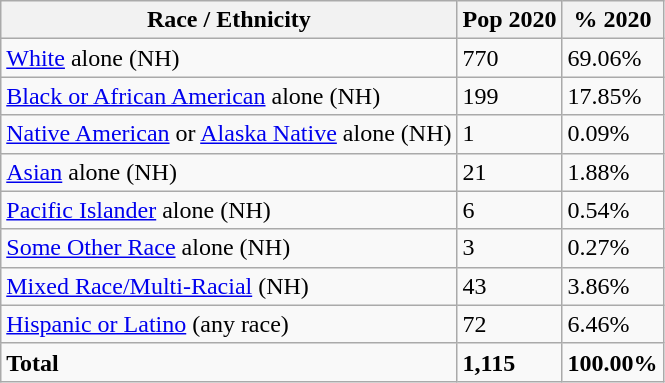<table class="wikitable">
<tr>
<th>Race / Ethnicity</th>
<th>Pop 2020</th>
<th>% 2020</th>
</tr>
<tr>
<td><a href='#'>White</a> alone (NH)</td>
<td>770</td>
<td>69.06%</td>
</tr>
<tr>
<td><a href='#'>Black or African American</a> alone (NH)</td>
<td>199</td>
<td>17.85%</td>
</tr>
<tr>
<td><a href='#'>Native American</a> or <a href='#'>Alaska Native</a> alone (NH)</td>
<td>1</td>
<td>0.09%</td>
</tr>
<tr>
<td><a href='#'>Asian</a> alone (NH)</td>
<td>21</td>
<td>1.88%</td>
</tr>
<tr>
<td><a href='#'>Pacific Islander</a> alone (NH)</td>
<td>6</td>
<td>0.54%</td>
</tr>
<tr>
<td><a href='#'>Some Other Race</a> alone (NH)</td>
<td>3</td>
<td>0.27%</td>
</tr>
<tr>
<td><a href='#'>Mixed Race/Multi-Racial</a> (NH)</td>
<td>43</td>
<td>3.86%</td>
</tr>
<tr>
<td><a href='#'>Hispanic or Latino</a> (any race)</td>
<td>72</td>
<td>6.46%</td>
</tr>
<tr>
<td><strong>Total</strong></td>
<td><strong>1,115</strong></td>
<td><strong>100.00%</strong></td>
</tr>
</table>
